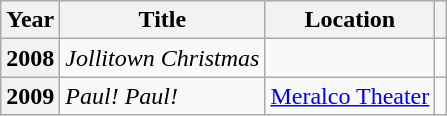<table class="wikitable plainrowheaders sortable">
<tr>
<th scope="col">Year</th>
<th scope="col">Title</th>
<th scope="col">Location</th>
<th scope="col" class="unsortable"></th>
</tr>
<tr>
<th scope="row">2008</th>
<td><em>Jollitown Christmas</em></td>
<td></td>
<td style="text-align:center"></td>
</tr>
<tr>
<th scope="row">2009</th>
<td><em>Paul! Paul!</em></td>
<td><a href='#'>Meralco Theater</a></td>
<td style="text-align:center"></td>
</tr>
</table>
